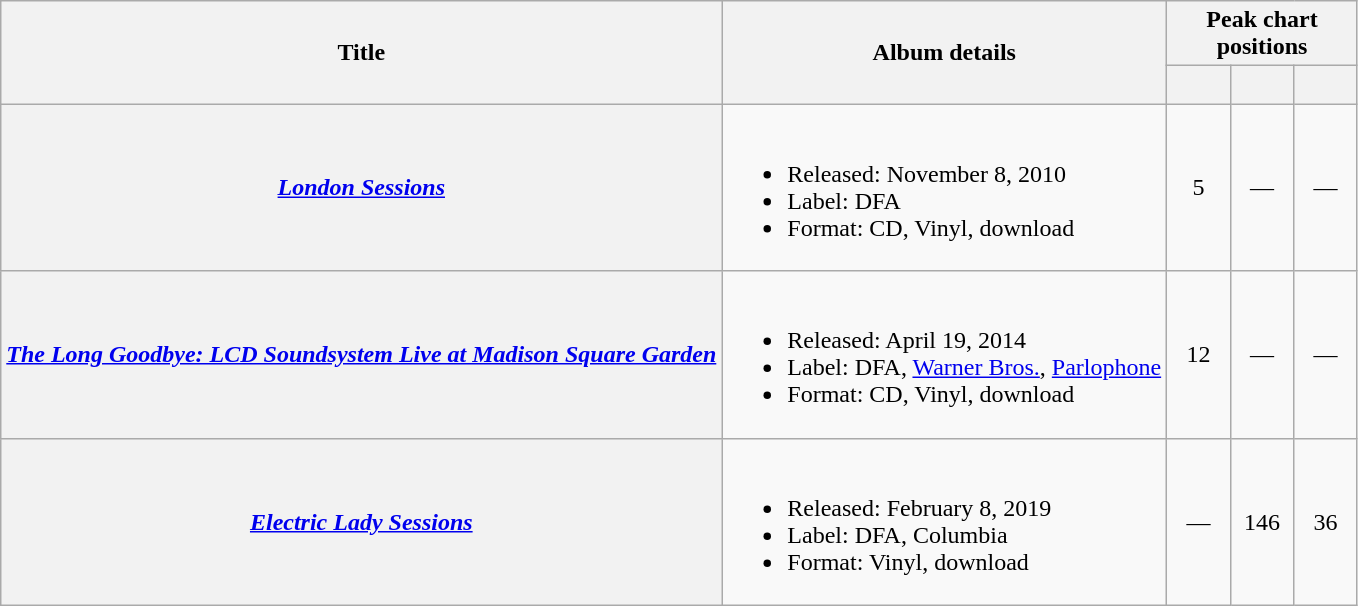<table class="wikitable plainrowheaders">
<tr>
<th scope=col rowspan="2">Title</th>
<th scope=col rowspan="2">Album details</th>
<th scope"col colspan="3">Peak chart positions</th>
</tr>
<tr>
<th width=35><br></th>
<th width=35><br></th>
<th width=35><br></th>
</tr>
<tr>
<th scope="row"><em><a href='#'>London Sessions</a></em></th>
<td><br><ul><li>Released: November 8, 2010</li><li>Label: DFA</li><li>Format: CD, Vinyl, download</li></ul></td>
<td align="center">5</td>
<td align="center">—</td>
<td align="center">—</td>
</tr>
<tr>
<th scope="row"><em><a href='#'>The Long Goodbye: LCD Soundsystem Live at Madison Square Garden</a></em></th>
<td><br><ul><li>Released: April 19, 2014</li><li>Label: DFA, <a href='#'>Warner Bros.</a>, <a href='#'>Parlophone</a></li><li>Format: CD, Vinyl, download</li></ul></td>
<td align="center">12</td>
<td align="center">—</td>
<td align="center">—</td>
</tr>
<tr>
<th scope="row"><em><a href='#'>Electric Lady Sessions</a></em></th>
<td><br><ul><li>Released: February 8, 2019</li><li>Label: DFA, Columbia</li><li>Format: Vinyl, download</li></ul></td>
<td align="center">—</td>
<td align="center">146</td>
<td align="center">36</td>
</tr>
</table>
